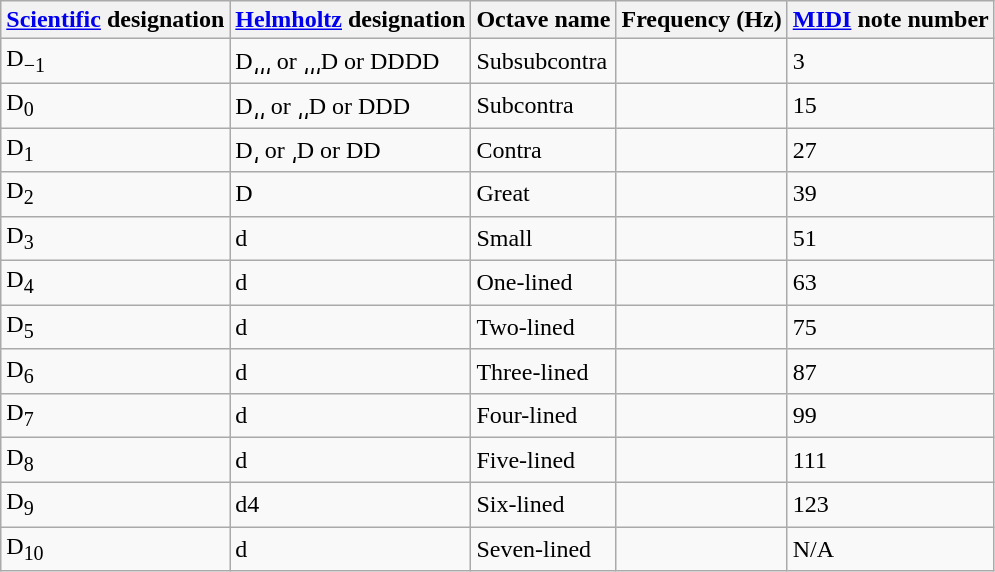<table class="wikitable">
<tr>
<th><a href='#'>Scientific</a> designation</th>
<th><a href='#'>Helmholtz</a> designation</th>
<th>Octave name</th>
<th>Frequency (Hz)</th>
<th><a href='#'>MIDI</a> note  number</th>
</tr>
<tr>
<td>D<sub>−1</sub></td>
<td>D͵͵͵ or ͵͵͵D  or DDDD</td>
<td>Subsubcontra</td>
<td align="right"></td>
<td>3</td>
</tr>
<tr>
<td>D<sub>0</sub></td>
<td>D͵͵ or ͵͵D or DDD</td>
<td>Subcontra</td>
<td align="right"></td>
<td>15</td>
</tr>
<tr>
<td>D<sub>1</sub></td>
<td>D͵ or ͵D or DD</td>
<td>Contra</td>
<td align="right"></td>
<td>27</td>
</tr>
<tr>
<td>D<sub>2</sub></td>
<td>D</td>
<td>Great</td>
<td align="right"></td>
<td>39</td>
</tr>
<tr>
<td>D<sub>3</sub></td>
<td>d</td>
<td>Small</td>
<td align="right"></td>
<td>51</td>
</tr>
<tr>
<td>D<sub>4</sub></td>
<td>d</td>
<td>One-lined</td>
<td align="right"></td>
<td>63</td>
</tr>
<tr>
<td>D<sub>5</sub></td>
<td>d</td>
<td>Two-lined</td>
<td align="right"></td>
<td>75</td>
</tr>
<tr>
<td>D<sub>6</sub></td>
<td>d</td>
<td>Three-lined</td>
<td align="right"></td>
<td>87</td>
</tr>
<tr>
<td>D<sub>7</sub></td>
<td>d</td>
<td>Four-lined</td>
<td align="right"></td>
<td>99</td>
</tr>
<tr>
<td>D<sub>8</sub></td>
<td>d</td>
<td>Five-lined</td>
<td align="right"></td>
<td>111</td>
</tr>
<tr>
<td>D<sub>9</sub></td>
<td>d4</td>
<td>Six-lined</td>
<td align="right"></td>
<td>123</td>
</tr>
<tr>
<td>D<sub>10</sub></td>
<td>d</td>
<td>Seven-lined</td>
<td align="right"></td>
<td>N/A</td>
</tr>
</table>
